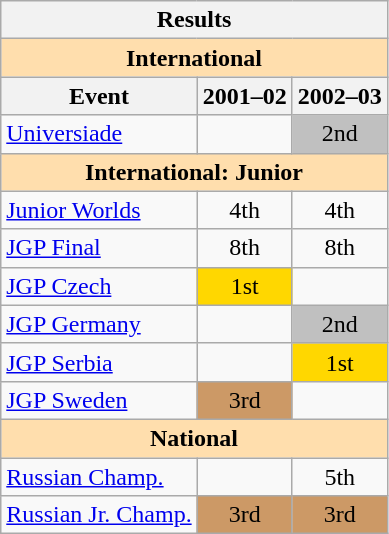<table class="wikitable" style="text-align:center">
<tr>
<th colspan=3 align=center><strong>Results</strong></th>
</tr>
<tr>
<th style="background-color: #ffdead; " colspan=3 align=center><strong>International</strong></th>
</tr>
<tr>
<th>Event</th>
<th>2001–02</th>
<th>2002–03</th>
</tr>
<tr>
<td align=left><a href='#'>Universiade</a></td>
<td></td>
<td bgcolor=silver>2nd</td>
</tr>
<tr>
<th style="background-color: #ffdead; " colspan=3 align=center><strong>International: Junior</strong></th>
</tr>
<tr>
<td align=left><a href='#'>Junior Worlds</a></td>
<td>4th</td>
<td>4th</td>
</tr>
<tr>
<td align=left><a href='#'>JGP Final</a></td>
<td>8th</td>
<td>8th</td>
</tr>
<tr>
<td align=left><a href='#'>JGP Czech</a></td>
<td bgcolor=gold>1st</td>
<td></td>
</tr>
<tr>
<td align=left><a href='#'>JGP Germany</a></td>
<td></td>
<td bgcolor=silver>2nd</td>
</tr>
<tr>
<td align=left><a href='#'>JGP Serbia</a></td>
<td></td>
<td bgcolor=gold>1st</td>
</tr>
<tr>
<td align=left><a href='#'>JGP Sweden</a></td>
<td bgcolor=cc9966>3rd</td>
<td></td>
</tr>
<tr>
<th style="background-color: #ffdead; " colspan=3 align=center><strong>National</strong></th>
</tr>
<tr>
<td align=left><a href='#'>Russian Champ.</a></td>
<td></td>
<td>5th</td>
</tr>
<tr>
<td align=left><a href='#'>Russian Jr. Champ.</a></td>
<td bgcolor=cc9966>3rd</td>
<td bgcolor=cc9966>3rd</td>
</tr>
</table>
